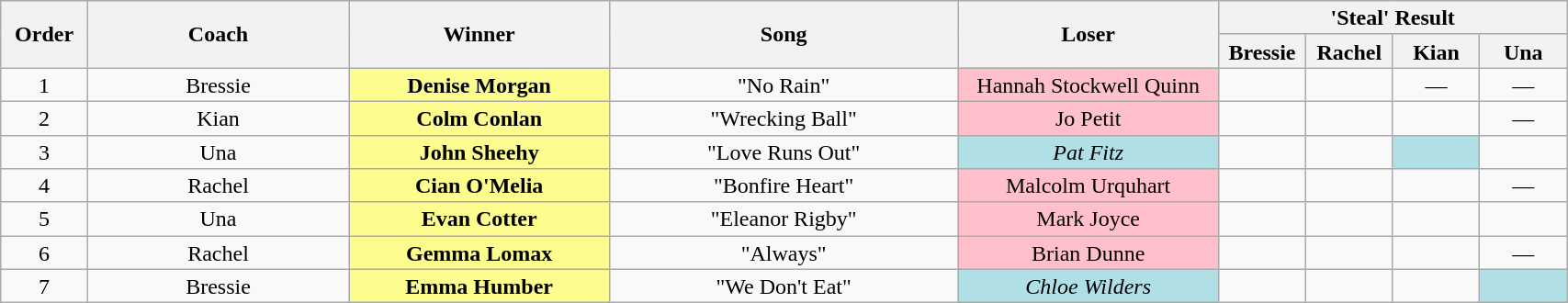<table class="wikitable" style="text-align:center; line-height:17px; width:90%;">
<tr>
<th rowspan="2" scope="col" width="05%">Order</th>
<th rowspan="2" scope="col" width="15%">Coach</th>
<th rowspan="2" width="15%">Winner</th>
<th rowspan="2" width="20%">Song</th>
<th rowspan="2" width="15%">Loser</th>
<th colspan="4" width="20%">'Steal' Result</th>
</tr>
<tr>
<th width="05%">Bressie</th>
<th width="05%">Rachel</th>
<th width="05%">Kian</th>
<th width="05%">Una</th>
</tr>
<tr>
<td>1</td>
<td>Bressie</td>
<td style="background:#fdfc8f;"><strong>Denise Morgan</strong></td>
<td>"No Rain"</td>
<td style="background:pink">Hannah Stockwell Quinn</td>
<td></td>
<td></td>
<td>—</td>
<td>—</td>
</tr>
<tr>
<td>2</td>
<td>Kian</td>
<td style="background:#fdfc8f;"><strong>Colm Conlan</strong></td>
<td>"Wrecking Ball"</td>
<td style="background:pink">Jo Petit</td>
<td></td>
<td></td>
<td></td>
<td>—</td>
</tr>
<tr>
<td>3</td>
<td>Una</td>
<td style="background:#fdfc8f;"><strong>John Sheehy</strong></td>
<td>"Love Runs Out"</td>
<td style="background:#B0E0E6"><em>Pat Fitz</em></td>
<td></td>
<td></td>
<td style="background:#B0E0E6;"><strong></strong></td>
<td></td>
</tr>
<tr>
<td>4</td>
<td>Rachel</td>
<td style="background:#fdfc8f;"><strong>Cian O'Melia</strong></td>
<td>"Bonfire Heart"</td>
<td style="background:pink">Malcolm Urquhart</td>
<td></td>
<td></td>
<td></td>
<td>—</td>
</tr>
<tr>
<td>5</td>
<td>Una</td>
<td style="background:#fdfc8f;"><strong>Evan Cotter</strong></td>
<td>"Eleanor Rigby"</td>
<td style="background:pink">Mark Joyce</td>
<td></td>
<td></td>
<td></td>
<td></td>
</tr>
<tr>
<td>6</td>
<td>Rachel</td>
<td style="background:#fdfc8f;"><strong>Gemma Lomax</strong></td>
<td>"Always"</td>
<td style="background:pink">Brian Dunne</td>
<td></td>
<td></td>
<td></td>
<td>—</td>
</tr>
<tr>
<td>7</td>
<td>Bressie</td>
<td style="background:#fdfc8f;"><strong>Emma Humber</strong></td>
<td>"We Don't Eat"</td>
<td style="background:#B0E0E6"><em>Chloe Wilders</em></td>
<td></td>
<td></td>
<td></td>
<td style="background:#B0E0E6;"><strong></strong></td>
</tr>
</table>
